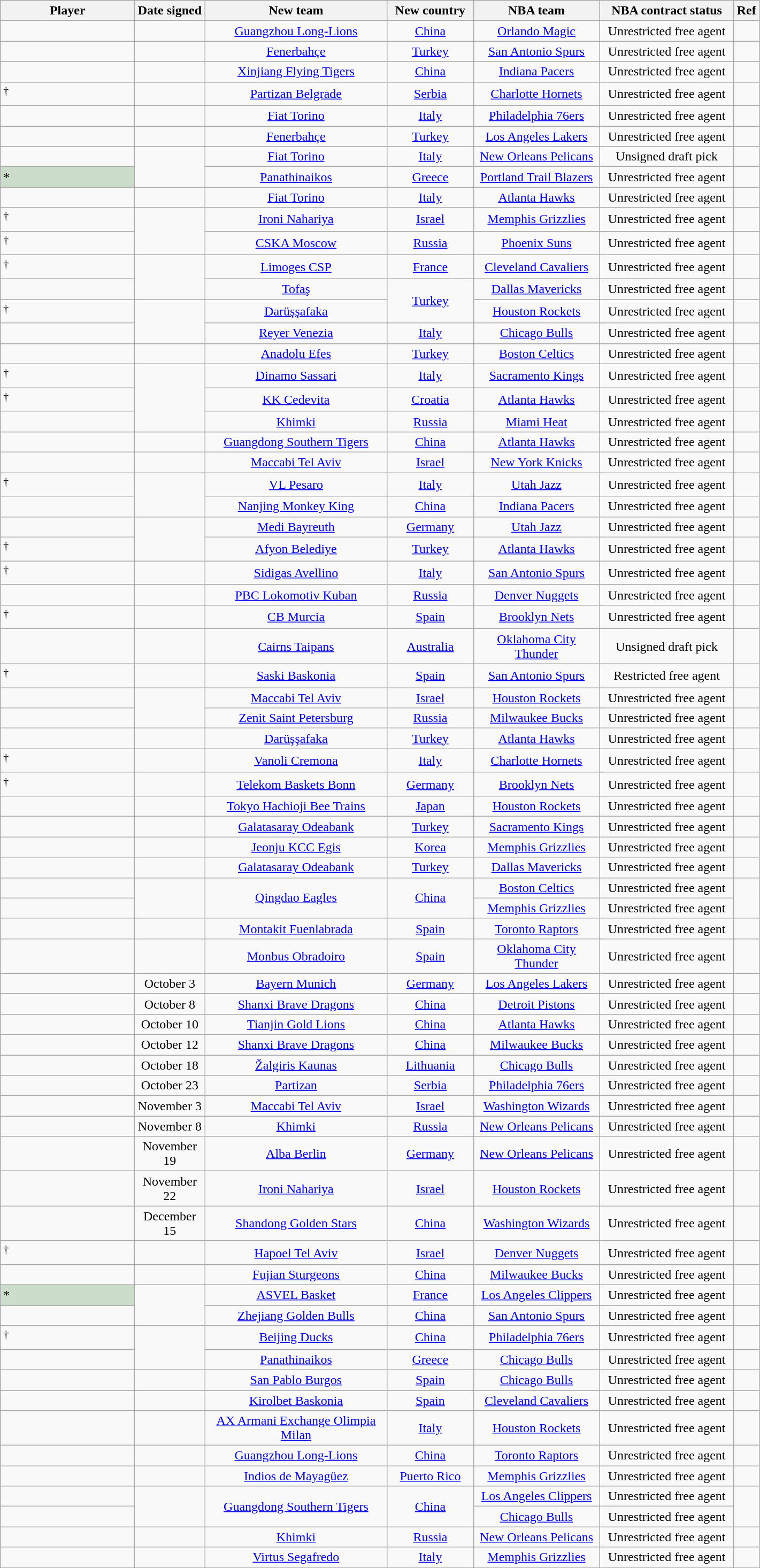<table class="wikitable sortable" style="text-align:left">
<tr>
<th style="width:160px">Player</th>
<th style="width:80px">Date signed</th>
<th style="width:220px">New team</th>
<th style="width:100px">New country</th>
<th style="width:150px">NBA team</th>
<th style="width:160px">NBA contract status</th>
<th class="unsortable">Ref</th>
</tr>
<tr>
<td align=left></td>
<td align=center></td>
<td align=center><a href='#'>Guangzhou Long-Lions</a></td>
<td align=center><a href='#'>China</a></td>
<td align=center><a href='#'>Orlando Magic</a></td>
<td align=center>Unrestricted free agent</td>
<td align=center></td>
</tr>
<tr>
<td align=left></td>
<td align=center></td>
<td align=center><a href='#'>Fenerbahçe</a></td>
<td align=center><a href='#'>Turkey</a></td>
<td align=center><a href='#'>San Antonio Spurs</a></td>
<td align=center>Unrestricted free agent</td>
<td align=center></td>
</tr>
<tr>
<td align=left></td>
<td align=center></td>
<td align=center><a href='#'>Xinjiang Flying Tigers</a></td>
<td align=center><a href='#'>China</a></td>
<td align=center><a href='#'>Indiana Pacers</a></td>
<td align=center>Unrestricted free agent</td>
<td align=center></td>
</tr>
<tr>
<td align=left><sup>†</sup></td>
<td align=center></td>
<td align=center><a href='#'>Partizan Belgrade</a></td>
<td align=center><a href='#'>Serbia</a></td>
<td align=center><a href='#'>Charlotte Hornets</a></td>
<td align=center>Unrestricted free agent</td>
<td align=center></td>
</tr>
<tr>
<td align=left></td>
<td align=center></td>
<td align=center><a href='#'>Fiat Torino</a></td>
<td align=center><a href='#'>Italy</a></td>
<td align=center><a href='#'>Philadelphia 76ers</a></td>
<td align=center>Unrestricted free agent</td>
<td align=center></td>
</tr>
<tr>
<td align=left></td>
<td align=center></td>
<td align=center><a href='#'>Fenerbahçe</a></td>
<td align=center><a href='#'>Turkey</a></td>
<td align=center><a href='#'>Los Angeles Lakers</a></td>
<td align=center>Unrestricted free agent</td>
<td align=center></td>
</tr>
<tr>
<td align=left></td>
<td rowspan=2 align=center></td>
<td align=center><a href='#'>Fiat Torino</a></td>
<td align=center><a href='#'>Italy</a></td>
<td align=center><a href='#'>New Orleans Pelicans</a></td>
<td align=center>Unsigned draft pick</td>
<td align=center></td>
</tr>
<tr>
<td style="width=20px; background:#cdc;">*</td>
<td align=center><a href='#'>Panathinaikos</a></td>
<td align=center><a href='#'>Greece</a></td>
<td align=center><a href='#'>Portland Trail Blazers</a></td>
<td align=center>Unrestricted free agent</td>
<td align=center></td>
</tr>
<tr>
<td align=left></td>
<td align=center></td>
<td align=center><a href='#'>Fiat Torino</a></td>
<td align=center><a href='#'>Italy</a></td>
<td align=center><a href='#'>Atlanta Hawks</a></td>
<td align=center>Unrestricted free agent</td>
<td align=center></td>
</tr>
<tr>
<td align=left><sup>†</sup></td>
<td rowspan=2 align=center></td>
<td align=center><a href='#'>Ironi Nahariya</a></td>
<td align=center><a href='#'>Israel</a></td>
<td align=center><a href='#'>Memphis Grizzlies</a></td>
<td align=center>Unrestricted free agent</td>
<td align=center></td>
</tr>
<tr>
<td align="left"><sup>†</sup></td>
<td align="center"><a href='#'>CSKA Moscow</a></td>
<td align="center"><a href='#'>Russia</a></td>
<td align="center"><a href='#'>Phoenix Suns</a></td>
<td align="center">Unrestricted free agent</td>
<td align="center"></td>
</tr>
<tr>
<td align=left><sup>†</sup></td>
<td rowspan=2 align=center></td>
<td align=center><a href='#'>Limoges CSP</a></td>
<td align=center><a href='#'>France</a></td>
<td align=center><a href='#'>Cleveland Cavaliers</a></td>
<td align=center>Unrestricted free agent</td>
<td align=center></td>
</tr>
<tr>
<td align=left></td>
<td align=center><a href='#'>Tofaş</a></td>
<td rowspan=2 align=center><a href='#'>Turkey</a></td>
<td align=center><a href='#'>Dallas Mavericks</a></td>
<td align=center>Unrestricted free agent</td>
<td align=center></td>
</tr>
<tr>
<td align=left><sup>†</sup></td>
<td rowspan=2 align=center></td>
<td align=center><a href='#'>Darüşşafaka</a></td>
<td align=center><a href='#'>Houston Rockets</a></td>
<td align=center>Unrestricted free agent</td>
<td align=center></td>
</tr>
<tr>
<td align=left></td>
<td align=center><a href='#'>Reyer Venezia</a></td>
<td align=center><a href='#'>Italy</a></td>
<td align=center><a href='#'>Chicago Bulls</a></td>
<td align=center>Unrestricted free agent</td>
<td align=center></td>
</tr>
<tr>
<td align=left></td>
<td align=center></td>
<td align=center><a href='#'>Anadolu Efes</a></td>
<td align=center><a href='#'>Turkey</a></td>
<td align=center><a href='#'>Boston Celtics</a></td>
<td align=center>Unrestricted free agent</td>
<td align=center></td>
</tr>
<tr>
<td align=left><sup>†</sup></td>
<td rowspan=3 align=center></td>
<td align=center><a href='#'>Dinamo Sassari</a></td>
<td align=center><a href='#'>Italy</a></td>
<td align=center><a href='#'>Sacramento Kings</a></td>
<td align=center>Unrestricted free agent</td>
<td align=center></td>
</tr>
<tr>
<td align=left><sup>†</sup></td>
<td align=center><a href='#'>KK Cedevita</a></td>
<td align=center><a href='#'>Croatia</a></td>
<td align=center><a href='#'>Atlanta Hawks</a></td>
<td align=center>Unrestricted free agent</td>
<td align=center></td>
</tr>
<tr>
<td align=left></td>
<td align=center><a href='#'>Khimki</a></td>
<td align=center><a href='#'>Russia</a></td>
<td align=center><a href='#'>Miami Heat</a></td>
<td align=center>Unrestricted free agent</td>
<td align=center></td>
</tr>
<tr>
<td align=left></td>
<td align=center></td>
<td align=center><a href='#'>Guangdong Southern Tigers</a></td>
<td align=center><a href='#'>China</a></td>
<td align=center><a href='#'>Atlanta Hawks</a></td>
<td align=center>Unrestricted free agent</td>
<td align=center></td>
</tr>
<tr>
<td align=left></td>
<td align=center></td>
<td align=center><a href='#'>Maccabi Tel Aviv</a></td>
<td align=center><a href='#'>Israel</a></td>
<td align=center><a href='#'>New York Knicks</a></td>
<td align=center>Unrestricted free agent</td>
<td align=center></td>
</tr>
<tr>
<td align=left><sup>†</sup></td>
<td rowspan=2 align=center></td>
<td align=center><a href='#'>VL Pesaro</a></td>
<td align=center><a href='#'>Italy</a></td>
<td align=center><a href='#'>Utah Jazz</a></td>
<td align=center>Unrestricted free agent</td>
<td align=center></td>
</tr>
<tr>
<td align=left></td>
<td align=center><a href='#'>Nanjing Monkey King</a></td>
<td align=center><a href='#'>China</a></td>
<td align=center><a href='#'>Indiana Pacers</a></td>
<td align=center>Unrestricted free agent</td>
<td align=center></td>
</tr>
<tr>
<td align=left></td>
<td rowspan=2 align=center></td>
<td align=center><a href='#'>Medi Bayreuth</a></td>
<td align=center><a href='#'>Germany</a></td>
<td align=center><a href='#'>Utah Jazz</a></td>
<td align=center>Unrestricted free agent</td>
<td align=center></td>
</tr>
<tr>
<td align=left><sup>†</sup></td>
<td align=center><a href='#'>Afyon Belediye</a></td>
<td align=center><a href='#'>Turkey</a></td>
<td align=center><a href='#'>Atlanta Hawks</a></td>
<td align=center>Unrestricted free agent</td>
<td align=center></td>
</tr>
<tr>
<td align=left><sup>†</sup></td>
<td align=center></td>
<td align=center><a href='#'>Sidigas Avellino</a></td>
<td align=center><a href='#'>Italy</a></td>
<td align=center><a href='#'>San Antonio Spurs</a></td>
<td align=center>Unrestricted free agent</td>
<td align=center></td>
</tr>
<tr>
<td align=left></td>
<td align=center></td>
<td align=center><a href='#'>PBC Lokomotiv Kuban</a></td>
<td align=center><a href='#'>Russia</a></td>
<td align=center><a href='#'>Denver Nuggets</a></td>
<td align=center>Unrestricted free agent</td>
<td align=center></td>
</tr>
<tr>
<td align=left><sup>†</sup></td>
<td align=center></td>
<td align=center><a href='#'>CB Murcia</a></td>
<td align=center><a href='#'>Spain</a></td>
<td align=center><a href='#'>Brooklyn Nets</a></td>
<td align=center>Unrestricted free agent</td>
<td align=center></td>
</tr>
<tr>
<td align=left></td>
<td align=center></td>
<td align=center><a href='#'>Cairns Taipans</a></td>
<td align=center><a href='#'>Australia</a></td>
<td align=center><a href='#'>Oklahoma City Thunder</a></td>
<td align=center>Unsigned draft pick</td>
<td align=center></td>
</tr>
<tr>
<td align=left><sup>†</sup></td>
<td align=center></td>
<td align=center><a href='#'>Saski Baskonia</a></td>
<td align=center><a href='#'>Spain</a></td>
<td align=center><a href='#'>San Antonio Spurs</a></td>
<td align=center>Restricted free agent</td>
<td align=center></td>
</tr>
<tr>
<td align=left></td>
<td rowspan=2 align=center></td>
<td align=center><a href='#'>Maccabi Tel Aviv</a></td>
<td align=center><a href='#'>Israel</a></td>
<td align=center><a href='#'>Houston Rockets</a></td>
<td align=center>Unrestricted free agent</td>
<td align=center></td>
</tr>
<tr>
<td align=left></td>
<td align=center><a href='#'>Zenit Saint Petersburg</a></td>
<td align=center><a href='#'>Russia</a></td>
<td align=center><a href='#'>Milwaukee Bucks</a></td>
<td align=center>Unrestricted free agent</td>
<td align=center></td>
</tr>
<tr>
<td align=left></td>
<td align=center></td>
<td align=center><a href='#'>Darüşşafaka</a></td>
<td align=center><a href='#'>Turkey</a></td>
<td align=center><a href='#'>Atlanta Hawks</a></td>
<td align=center>Unrestricted free agent</td>
<td align=center></td>
</tr>
<tr>
<td align=left><sup>†</sup></td>
<td align=center></td>
<td align=center><a href='#'>Vanoli Cremona</a></td>
<td align=center><a href='#'>Italy</a></td>
<td align=center><a href='#'>Charlotte Hornets</a></td>
<td align=center>Unrestricted free agent</td>
<td align=center></td>
</tr>
<tr>
<td align=left><sup>†</sup></td>
<td align=center></td>
<td align=center><a href='#'>Telekom Baskets Bonn</a></td>
<td align=center><a href='#'>Germany</a></td>
<td align=center><a href='#'>Brooklyn Nets</a></td>
<td align=center>Unrestricted free agent</td>
<td align=center></td>
</tr>
<tr>
<td align=left></td>
<td align=center></td>
<td align=center><a href='#'>Tokyo Hachioji Bee Trains</a></td>
<td align=center><a href='#'>Japan</a></td>
<td align=center><a href='#'>Houston Rockets</a></td>
<td align=center>Unrestricted free agent</td>
<td align=center></td>
</tr>
<tr>
<td align=left></td>
<td align=center></td>
<td align=center><a href='#'>Galatasaray Odeabank</a></td>
<td align=center><a href='#'>Turkey</a></td>
<td align=center><a href='#'>Sacramento Kings</a></td>
<td align=center>Unrestricted free agent</td>
<td align=center></td>
</tr>
<tr>
<td align=left></td>
<td align=center></td>
<td align=center><a href='#'>Jeonju KCC Egis</a></td>
<td align=center><a href='#'>Korea</a></td>
<td align=center><a href='#'>Memphis Grizzlies</a></td>
<td align=center>Unrestricted free agent</td>
<td align=center></td>
</tr>
<tr>
<td align=left></td>
<td align=center></td>
<td align=center><a href='#'>Galatasaray Odeabank</a></td>
<td align=center><a href='#'>Turkey</a></td>
<td align=center><a href='#'>Dallas Mavericks</a></td>
<td align=center>Unrestricted free agent</td>
<td align=center></td>
</tr>
<tr>
<td align=left></td>
<td rowspan=2 align=center></td>
<td rowspan=2 align=center><a href='#'>Qingdao Eagles</a></td>
<td rowspan=2 align=center><a href='#'>China</a></td>
<td align=center><a href='#'>Boston Celtics</a></td>
<td align=center>Unrestricted free agent</td>
<td rowspan=2 align=center></td>
</tr>
<tr>
<td align=left></td>
<td align=center><a href='#'>Memphis Grizzlies</a></td>
<td align=center>Unrestricted free agent</td>
</tr>
<tr>
<td align=left></td>
<td align=center></td>
<td align=center><a href='#'>Montakit Fuenlabrada</a></td>
<td align=center><a href='#'>Spain</a></td>
<td align=center><a href='#'>Toronto Raptors</a></td>
<td align=center>Unrestricted free agent</td>
<td align=center></td>
</tr>
<tr>
<td align=left></td>
<td align=center></td>
<td align=center><a href='#'>Monbus Obradoiro</a></td>
<td align=center><a href='#'>Spain</a></td>
<td align=center><a href='#'>Oklahoma City Thunder</a></td>
<td align=center>Unrestricted free agent</td>
<td align=center></td>
</tr>
<tr>
<td align=left></td>
<td align=center>October 3</td>
<td align=center><a href='#'>Bayern Munich</a></td>
<td align=center><a href='#'>Germany</a></td>
<td align=center><a href='#'>Los Angeles Lakers</a></td>
<td align=center>Unrestricted free agent</td>
<td align=center></td>
</tr>
<tr>
<td align=left></td>
<td align=center>October 8</td>
<td align=center><a href='#'>Shanxi Brave Dragons</a></td>
<td align=center><a href='#'>China</a></td>
<td align=center><a href='#'>Detroit Pistons</a></td>
<td align=center>Unrestricted free agent</td>
<td align=center></td>
</tr>
<tr>
<td align=left></td>
<td align=center>October 10</td>
<td align=center><a href='#'>Tianjin Gold Lions</a></td>
<td align=center><a href='#'>China</a></td>
<td align=center><a href='#'>Atlanta Hawks</a></td>
<td align=center>Unrestricted free agent</td>
<td align=center></td>
</tr>
<tr>
<td align=left></td>
<td align=center>October 12</td>
<td align=center><a href='#'>Shanxi Brave Dragons</a></td>
<td align=center><a href='#'>China</a></td>
<td align=center><a href='#'>Milwaukee Bucks</a></td>
<td align=center>Unrestricted free agent</td>
<td align=center></td>
</tr>
<tr>
<td align=left></td>
<td align=center>October 18</td>
<td align=center><a href='#'>Žalgiris Kaunas</a></td>
<td align=center><a href='#'>Lithuania</a></td>
<td align=center><a href='#'>Chicago Bulls</a></td>
<td align=center>Unrestricted free agent</td>
<td align=center></td>
</tr>
<tr>
<td align=left></td>
<td align=center>October 23</td>
<td align=center><a href='#'>Partizan</a></td>
<td align=center><a href='#'>Serbia</a></td>
<td align=center><a href='#'>Philadelphia 76ers</a></td>
<td align=center>Unrestricted free agent</td>
<td align=center></td>
</tr>
<tr>
<td align=left></td>
<td align=center>November 3</td>
<td align=center><a href='#'>Maccabi Tel Aviv</a></td>
<td align=center><a href='#'>Israel</a></td>
<td align=center><a href='#'>Washington Wizards</a></td>
<td align=center>Unrestricted free agent</td>
<td align=center></td>
</tr>
<tr>
<td align=left></td>
<td align=center>November 8</td>
<td align=center><a href='#'>Khimki</a></td>
<td align=center><a href='#'>Russia</a></td>
<td align=center><a href='#'>New Orleans Pelicans</a></td>
<td align=center>Unrestricted free agent</td>
<td align=center></td>
</tr>
<tr>
<td align=left></td>
<td align=center>November 19</td>
<td align=center><a href='#'>Alba Berlin</a></td>
<td align=center><a href='#'>Germany</a></td>
<td align=center><a href='#'>New Orleans Pelicans</a></td>
<td align=center>Unrestricted free agent</td>
<td align=center></td>
</tr>
<tr>
<td align=left></td>
<td align=center>November 22</td>
<td align=center><a href='#'>Ironi Nahariya</a></td>
<td align=center><a href='#'>Israel</a></td>
<td align=center><a href='#'>Houston Rockets</a></td>
<td align=center>Unrestricted free agent</td>
<td align=center></td>
</tr>
<tr>
<td align=left></td>
<td align=center>December 15</td>
<td align=center><a href='#'>Shandong Golden Stars</a></td>
<td align=center><a href='#'>China</a></td>
<td align=center><a href='#'>Washington Wizards</a></td>
<td align=center>Unrestricted free agent</td>
<td align=center></td>
</tr>
<tr>
<td align=left><sup>†</sup></td>
<td align=center></td>
<td align=center><a href='#'>Hapoel Tel Aviv</a></td>
<td align=center><a href='#'>Israel</a></td>
<td align=center><a href='#'>Denver Nuggets</a></td>
<td align=center>Unrestricted free agent</td>
<td align=center></td>
</tr>
<tr>
<td align=left></td>
<td align=center></td>
<td align=center><a href='#'>Fujian Sturgeons</a></td>
<td align=center><a href='#'>China</a></td>
<td align=center><a href='#'>Milwaukee Bucks</a></td>
<td align=center>Unrestricted free agent</td>
<td align=center></td>
</tr>
<tr>
<td style="width=20px; background:#cdc;">*</td>
<td rowspan=2 align=center></td>
<td align=center><a href='#'>ASVEL Basket</a></td>
<td align=center><a href='#'>France</a></td>
<td align=center><a href='#'>Los Angeles Clippers</a></td>
<td align=center>Unrestricted free agent</td>
<td align=center></td>
</tr>
<tr>
<td align=left></td>
<td align=center><a href='#'>Zhejiang Golden Bulls</a></td>
<td align=center><a href='#'>China</a></td>
<td align=center><a href='#'>San Antonio Spurs</a></td>
<td align=center>Unrestricted free agent</td>
<td align=center></td>
</tr>
<tr>
<td align=left><sup>†</sup></td>
<td rowspan=2 align=center></td>
<td align=center><a href='#'>Beijing Ducks</a></td>
<td align=center><a href='#'>China</a></td>
<td align=center><a href='#'>Philadelphia 76ers</a></td>
<td align=center>Unrestricted free agent</td>
<td align=center></td>
</tr>
<tr>
<td align=left></td>
<td align=center><a href='#'>Panathinaikos</a></td>
<td align=center><a href='#'>Greece</a></td>
<td align=center><a href='#'>Chicago Bulls</a></td>
<td align=center>Unrestricted free agent</td>
<td align=center></td>
</tr>
<tr>
<td align=left></td>
<td align=center></td>
<td align=center><a href='#'>San Pablo Burgos</a></td>
<td align=center><a href='#'>Spain</a></td>
<td align=center><a href='#'>Chicago Bulls</a></td>
<td align=center>Unrestricted free agent</td>
<td align=center></td>
</tr>
<tr>
<td align=left></td>
<td align=center></td>
<td align=center><a href='#'>Kirolbet Baskonia</a></td>
<td align=center><a href='#'>Spain</a></td>
<td align=center><a href='#'>Cleveland Cavaliers</a></td>
<td align=center>Unrestricted free agent</td>
<td align=center></td>
</tr>
<tr>
<td align=left></td>
<td align=center></td>
<td align=center><a href='#'>AX Armani Exchange Olimpia Milan</a></td>
<td align=center><a href='#'>Italy</a></td>
<td align=center><a href='#'>Houston Rockets</a></td>
<td align=center>Unrestricted free agent</td>
<td align=center></td>
</tr>
<tr>
<td align=left></td>
<td align=center></td>
<td align=center><a href='#'>Guangzhou Long-Lions</a></td>
<td align=center><a href='#'>China</a></td>
<td align=center><a href='#'>Toronto Raptors</a></td>
<td align=center>Unrestricted free agent</td>
<td align=center></td>
</tr>
<tr>
<td align=left></td>
<td align=center></td>
<td align=center><a href='#'>Indios de Mayagüez</a></td>
<td align=center><a href='#'>Puerto Rico</a></td>
<td align=center><a href='#'>Memphis Grizzlies</a></td>
<td align=center>Unrestricted free agent</td>
<td align=center></td>
</tr>
<tr>
<td align=left></td>
<td rowspan=2 align=center></td>
<td rowspan=2 align=center><a href='#'>Guangdong Southern Tigers</a></td>
<td rowspan=2 align=center><a href='#'>China</a></td>
<td align=center><a href='#'>Los Angeles Clippers</a></td>
<td align=center>Unrestricted free agent</td>
<td rowspan=2 align=center></td>
</tr>
<tr>
<td align=left></td>
<td align=center><a href='#'>Chicago Bulls</a></td>
<td align=center>Unrestricted free agent</td>
</tr>
<tr>
<td align=left></td>
<td align=center></td>
<td align=center><a href='#'>Khimki</a></td>
<td align=center><a href='#'>Russia</a></td>
<td align=center><a href='#'>New Orleans Pelicans</a></td>
<td align=center>Unrestricted free agent</td>
<td align=center></td>
</tr>
<tr>
<td align=left></td>
<td align=center></td>
<td align=center><a href='#'>Virtus Segafredo</a></td>
<td align=center><a href='#'>Italy</a></td>
<td align=center><a href='#'>Memphis Grizzlies</a></td>
<td align=center>Unrestricted free agent</td>
<td align=center></td>
</tr>
<tr>
</tr>
</table>
